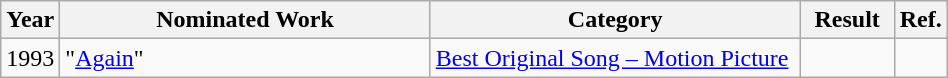<table class="wikitable" width="50%">
<tr>
<th width="5%">Year</th>
<th width="40%">Nominated Work</th>
<th width="40%">Category</th>
<th width="10%">Result</th>
<th width="5%">Ref.</th>
</tr>
<tr>
<td>1993</td>
<td>"<a href='#'>Again</a>"</td>
<td><a href='#'>Best Original Song – Motion Picture</a></td>
<td></td>
<td></td>
</tr>
</table>
